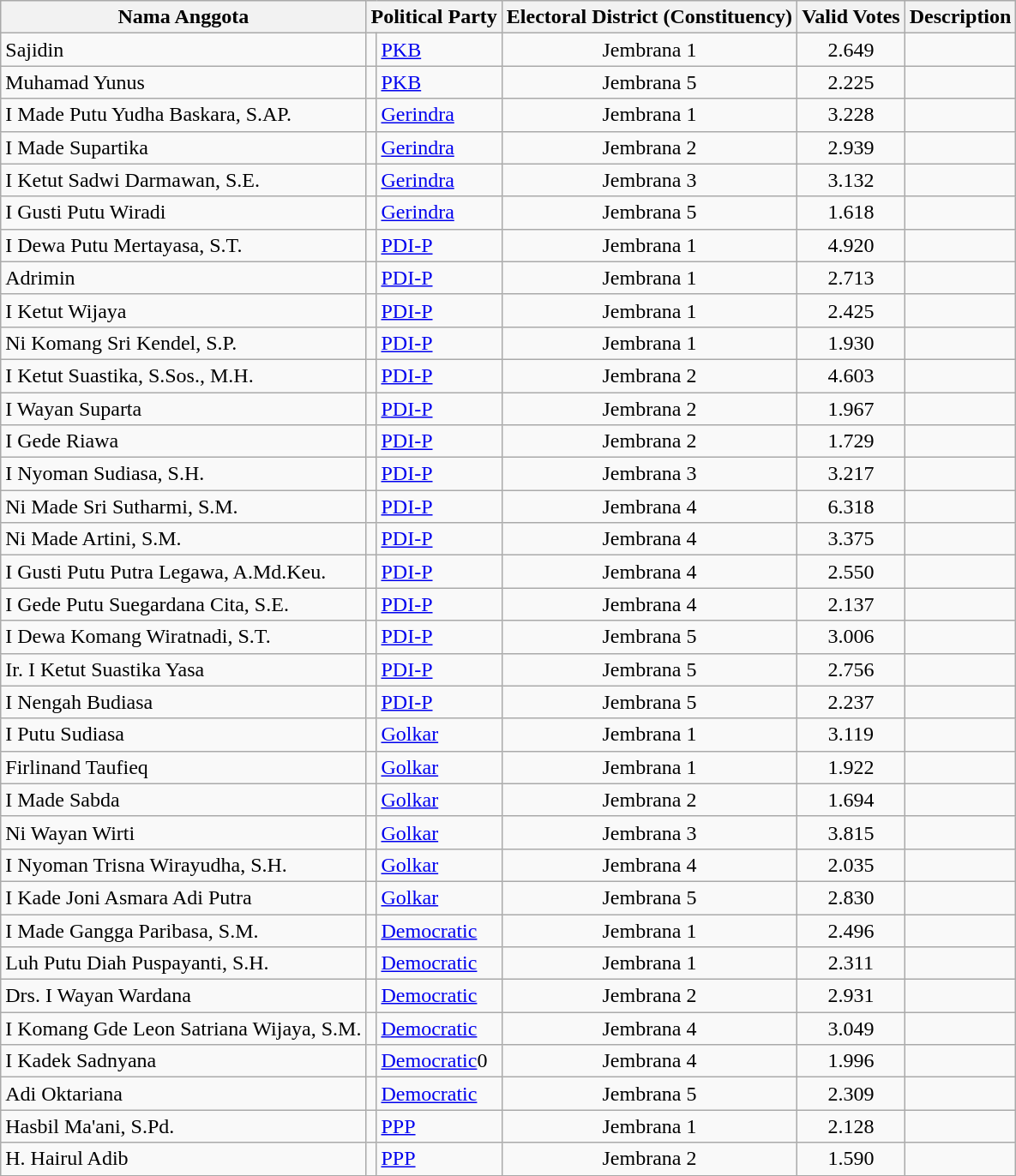<table class="wikitable sortable">
<tr>
<th>Nama Anggota</th>
<th colspan=2>Political Party</th>
<th>Electoral District (Constituency)</th>
<th>Valid Votes</th>
<th>Description</th>
</tr>
<tr>
<td>Sajidin</td>
<td bgcolor= ></td>
<td><a href='#'>PKB</a></td>
<td style="text-align: center;">Jembrana 1</td>
<td style="text-align: center;">2.649</td>
<td></td>
</tr>
<tr>
<td>Muhamad Yunus</td>
<td bgcolor= ></td>
<td><a href='#'>PKB</a></td>
<td style="text-align: center;">Jembrana 5</td>
<td style="text-align: center;">2.225</td>
<td></td>
</tr>
<tr>
<td>I Made Putu Yudha Baskara, S.AP.</td>
<td bgcolor= ></td>
<td><a href='#'>Gerindra</a></td>
<td style="text-align: center;">Jembrana 1</td>
<td style="text-align: center;">3.228</td>
<td></td>
</tr>
<tr>
<td>I Made Supartika</td>
<td bgcolor= ></td>
<td><a href='#'>Gerindra</a></td>
<td style="text-align: center;">Jembrana 2</td>
<td style="text-align: center;">2.939</td>
<td></td>
</tr>
<tr>
<td>I Ketut Sadwi Darmawan, S.E.</td>
<td bgcolor= ></td>
<td><a href='#'>Gerindra</a></td>
<td style="text-align: center;">Jembrana 3</td>
<td style="text-align: center;">3.132</td>
<td></td>
</tr>
<tr>
<td>I Gusti Putu Wiradi</td>
<td bgcolor= ></td>
<td><a href='#'>Gerindra</a></td>
<td style="text-align: center;">Jembrana 5</td>
<td style="text-align: center;">1.618</td>
<td></td>
</tr>
<tr>
<td>I Dewa Putu Mertayasa, S.T.</td>
<td bgcolor= ></td>
<td><a href='#'>PDI-P</a></td>
<td style="text-align: center;">Jembrana 1</td>
<td style="text-align: center;">4.920</td>
<td></td>
</tr>
<tr>
<td>Adrimin</td>
<td bgcolor= ></td>
<td><a href='#'>PDI-P</a></td>
<td style="text-align: center;">Jembrana 1</td>
<td style="text-align: center;">2.713</td>
<td></td>
</tr>
<tr>
<td>I Ketut Wijaya</td>
<td bgcolor= ></td>
<td><a href='#'>PDI-P</a></td>
<td style="text-align: center;">Jembrana 1</td>
<td style="text-align: center;">2.425</td>
<td></td>
</tr>
<tr>
<td>Ni Komang Sri Kendel, S.P.</td>
<td bgcolor= ></td>
<td><a href='#'>PDI-P</a></td>
<td style="text-align: center;">Jembrana 1</td>
<td style="text-align: center;">1.930</td>
<td></td>
</tr>
<tr>
<td>I Ketut Suastika, S.Sos., M.H.</td>
<td bgcolor= ></td>
<td><a href='#'>PDI-P</a></td>
<td style="text-align: center;">Jembrana 2</td>
<td style="text-align: center;">4.603</td>
<td></td>
</tr>
<tr>
<td>I Wayan Suparta</td>
<td bgcolor= ></td>
<td><a href='#'>PDI-P</a></td>
<td style="text-align: center;">Jembrana 2</td>
<td style="text-align: center;">1.967</td>
<td></td>
</tr>
<tr>
<td>I Gede Riawa</td>
<td bgcolor= ></td>
<td><a href='#'>PDI-P</a></td>
<td style="text-align: center;">Jembrana 2</td>
<td style="text-align: center;">1.729</td>
<td></td>
</tr>
<tr>
<td>I Nyoman Sudiasa, S.H.</td>
<td bgcolor= ></td>
<td><a href='#'>PDI-P</a></td>
<td style="text-align: center;">Jembrana 3</td>
<td style="text-align: center;">3.217</td>
<td></td>
</tr>
<tr>
<td>Ni Made Sri Sutharmi, S.M.</td>
<td bgcolor= ></td>
<td><a href='#'>PDI-P</a></td>
<td style="text-align: center;">Jembrana 4</td>
<td style="text-align: center;">6.318</td>
<td></td>
</tr>
<tr>
<td>Ni Made Artini, S.M.</td>
<td bgcolor= ></td>
<td><a href='#'>PDI-P</a></td>
<td style="text-align: center;">Jembrana 4</td>
<td style="text-align: center;">3.375</td>
<td></td>
</tr>
<tr>
<td>I Gusti Putu Putra Legawa, A.Md.Keu.</td>
<td bgcolor= ></td>
<td><a href='#'>PDI-P</a></td>
<td style="text-align: center;">Jembrana 4</td>
<td style="text-align: center;">2.550</td>
<td></td>
</tr>
<tr>
<td>I Gede Putu Suegardana Cita, S.E.</td>
<td bgcolor= ></td>
<td><a href='#'>PDI-P</a></td>
<td style="text-align: center;">Jembrana 4</td>
<td style="text-align: center;">2.137</td>
<td></td>
</tr>
<tr>
<td>I Dewa Komang Wiratnadi, S.T.</td>
<td bgcolor= ></td>
<td><a href='#'>PDI-P</a></td>
<td style="text-align: center;">Jembrana 5</td>
<td style="text-align: center;">3.006</td>
<td></td>
</tr>
<tr>
<td>Ir. I Ketut Suastika Yasa</td>
<td bgcolor= ></td>
<td><a href='#'>PDI-P</a></td>
<td style="text-align: center;">Jembrana 5</td>
<td style="text-align: center;">2.756</td>
<td></td>
</tr>
<tr>
<td>I Nengah Budiasa</td>
<td bgcolor= ></td>
<td><a href='#'>PDI-P</a></td>
<td style="text-align: center;">Jembrana 5</td>
<td style="text-align: center;">2.237</td>
<td></td>
</tr>
<tr>
<td>I Putu Sudiasa</td>
<td bgcolor= ></td>
<td><a href='#'>Golkar</a></td>
<td style="text-align: center;">Jembrana 1</td>
<td style="text-align: center;">3.119</td>
<td></td>
</tr>
<tr>
<td>Firlinand Taufieq</td>
<td bgcolor= ></td>
<td><a href='#'>Golkar</a></td>
<td style="text-align: center;">Jembrana 1</td>
<td style="text-align: center;">1.922</td>
<td></td>
</tr>
<tr>
<td>I Made Sabda</td>
<td bgcolor= ></td>
<td><a href='#'>Golkar</a></td>
<td style="text-align: center;">Jembrana 2</td>
<td style="text-align: center;">1.694</td>
<td></td>
</tr>
<tr>
<td>Ni Wayan Wirti</td>
<td bgcolor= ></td>
<td><a href='#'>Golkar</a></td>
<td style="text-align: center;">Jembrana 3</td>
<td style="text-align: center;">3.815</td>
<td></td>
</tr>
<tr>
<td>I Nyoman Trisna Wirayudha, S.H.</td>
<td bgcolor= ></td>
<td><a href='#'>Golkar</a></td>
<td style="text-align: center;">Jembrana 4</td>
<td style="text-align: center;">2.035</td>
<td></td>
</tr>
<tr>
<td>I Kade Joni Asmara Adi Putra</td>
<td bgcolor= ></td>
<td><a href='#'>Golkar</a></td>
<td style="text-align: center;">Jembrana 5</td>
<td style="text-align: center;">2.830</td>
<td></td>
</tr>
<tr>
<td>I Made Gangga Paribasa, S.M.</td>
<td bgcolor= ></td>
<td><a href='#'>Democratic</a></td>
<td style="text-align: center;">Jembrana 1</td>
<td style="text-align: center;">2.496</td>
<td></td>
</tr>
<tr>
<td>Luh Putu Diah Puspayanti, S.H.</td>
<td bgcolor= ></td>
<td><a href='#'>Democratic</a></td>
<td style="text-align: center;">Jembrana 1</td>
<td style="text-align: center;">2.311</td>
<td></td>
</tr>
<tr>
<td>Drs. I Wayan Wardana</td>
<td bgcolor= ></td>
<td><a href='#'>Democratic</a></td>
<td style="text-align: center;">Jembrana 2</td>
<td style="text-align: center;">2.931</td>
<td></td>
</tr>
<tr>
<td>I Komang Gde Leon Satriana Wijaya, S.M.</td>
<td bgcolor= ></td>
<td><a href='#'>Democratic</a></td>
<td style="text-align: center;">Jembrana 4</td>
<td style="text-align: center;">3.049</td>
<td></td>
</tr>
<tr>
<td>I Kadek Sadnyana</td>
<td bgcolor= ></td>
<td><a href='#'>Democratic</a>0</td>
<td style="text-align: center;">Jembrana 4</td>
<td style="text-align: center;">1.996</td>
<td></td>
</tr>
<tr>
<td>Adi Oktariana</td>
<td bgcolor= ></td>
<td><a href='#'>Democratic</a></td>
<td style="text-align: center;">Jembrana 5</td>
<td style="text-align: center;">2.309</td>
<td></td>
</tr>
<tr>
<td>Hasbil Ma'ani, S.Pd.</td>
<td bgcolor= ></td>
<td><a href='#'>PPP</a></td>
<td style="text-align: center;">Jembrana 1</td>
<td style="text-align: center;">2.128</td>
<td></td>
</tr>
<tr>
<td>H. Hairul Adib</td>
<td bgcolor= ></td>
<td><a href='#'>PPP</a></td>
<td style="text-align: center;">Jembrana 2</td>
<td style="text-align: center;">1.590</td>
<td></td>
</tr>
<tr>
</tr>
</table>
